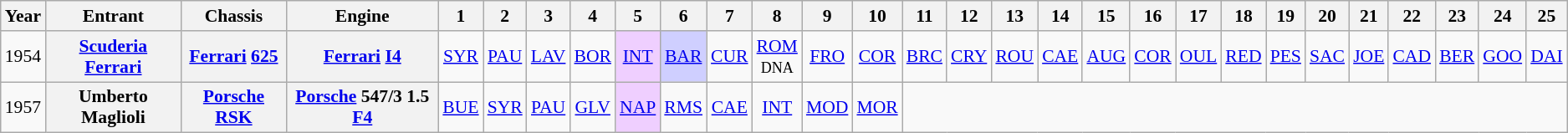<table class="wikitable" style="text-align:center; font-size:90%">
<tr>
<th>Year</th>
<th>Entrant</th>
<th>Chassis</th>
<th>Engine</th>
<th>1</th>
<th>2</th>
<th>3</th>
<th>4</th>
<th>5</th>
<th>6</th>
<th>7</th>
<th>8</th>
<th>9</th>
<th>10</th>
<th>11</th>
<th>12</th>
<th>13</th>
<th>14</th>
<th>15</th>
<th>16</th>
<th>17</th>
<th>18</th>
<th>19</th>
<th>20</th>
<th>21</th>
<th>22</th>
<th>23</th>
<th>24</th>
<th>25</th>
</tr>
<tr>
<td>1954</td>
<th><a href='#'>Scuderia Ferrari</a></th>
<th><a href='#'>Ferrari</a> <a href='#'>625</a></th>
<th><a href='#'>Ferrari</a> <a href='#'>I4</a></th>
<td><a href='#'>SYR</a></td>
<td><a href='#'>PAU</a></td>
<td><a href='#'>LAV</a></td>
<td><a href='#'>BOR</a></td>
<td style="background:#EFCFFF;"><a href='#'>INT</a><br></td>
<td style="background:#CFCFFF;"><a href='#'>BAR</a><br></td>
<td><a href='#'>CUR</a></td>
<td><a href='#'>ROM</a><br><small>DNA</small></td>
<td><a href='#'>FRO</a></td>
<td><a href='#'>COR</a></td>
<td><a href='#'>BRC</a></td>
<td><a href='#'>CRY</a></td>
<td><a href='#'>ROU</a></td>
<td><a href='#'>CAE</a></td>
<td><a href='#'>AUG</a></td>
<td><a href='#'>COR</a></td>
<td><a href='#'>OUL</a></td>
<td><a href='#'>RED</a></td>
<td><a href='#'>PES</a><br></td>
<td><a href='#'>SAC</a></td>
<td><a href='#'>JOE</a></td>
<td><a href='#'>CAD</a></td>
<td><a href='#'>BER</a></td>
<td><a href='#'>GOO</a></td>
<td><a href='#'>DAI</a></td>
</tr>
<tr>
<td>1957</td>
<th>Umberto Maglioli</th>
<th><a href='#'>Porsche RSK</a></th>
<th><a href='#'>Porsche</a> 547/3 1.5 <a href='#'>F4</a></th>
<td><a href='#'>BUE</a></td>
<td><a href='#'>SYR</a></td>
<td><a href='#'>PAU</a></td>
<td><a href='#'>GLV</a></td>
<td style="background:#EFCFFF;"><a href='#'>NAP</a><br></td>
<td><a href='#'>RMS</a></td>
<td><a href='#'>CAE</a></td>
<td><a href='#'>INT</a></td>
<td><a href='#'>MOD</a></td>
<td><a href='#'>MOR</a></td>
</tr>
</table>
